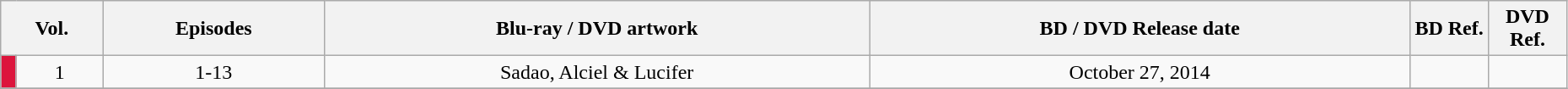<table class="wikitable" style="text-align: center; width: 98%;">
<tr>
<th colspan="2">Vol.</th>
<th>Episodes</th>
<th>Blu-ray / DVD artwork</th>
<th>BD / DVD Release date</th>
<th width="5%">BD Ref.</th>
<th width="5%">DVD Ref.</th>
</tr>
<tr>
<td width="1%" style="background: Crimson;"></td>
<td>1</td>
<td>1-13</td>
<td>Sadao, Alciel & Lucifer</td>
<td>October 27, 2014</td>
<td></td>
<td></td>
</tr>
<tr>
</tr>
</table>
